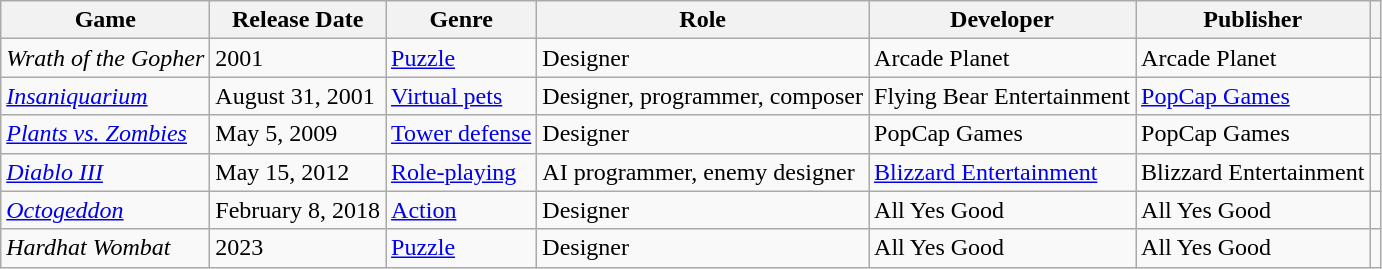<table class="wikitable sortable" width="auto">
<tr>
<th scope="col">Game</th>
<th scope="col">Release Date</th>
<th scope="col">Genre</th>
<th scope="col">Role</th>
<th scope="col">Developer</th>
<th scope="col">Publisher</th>
<th scope="col" class="unsortable"></th>
</tr>
<tr>
<td><em>Wrath of the Gopher</em></td>
<td>2001</td>
<td><a href='#'>Puzzle</a></td>
<td>Designer</td>
<td>Arcade Planet</td>
<td>Arcade Planet</td>
<td></td>
</tr>
<tr>
<td><em><a href='#'>Insaniquarium</a></em></td>
<td>August 31, 2001</td>
<td><a href='#'>Virtual pets</a></td>
<td>Designer, programmer, composer</td>
<td>Flying Bear Entertainment</td>
<td><a href='#'>PopCap Games</a></td>
<td></td>
</tr>
<tr>
<td><em><a href='#'>Plants vs. Zombies</a></em></td>
<td>May 5, 2009</td>
<td><a href='#'>Tower defense</a></td>
<td>Designer</td>
<td>PopCap Games</td>
<td>PopCap Games</td>
<td></td>
</tr>
<tr>
<td><em><a href='#'>Diablo III</a></em></td>
<td>May 15, 2012</td>
<td><a href='#'>Role-playing</a></td>
<td>AI programmer, enemy designer</td>
<td><a href='#'>Blizzard Entertainment</a></td>
<td>Blizzard Entertainment</td>
<td></td>
</tr>
<tr>
<td><em><a href='#'>Octogeddon</a></em></td>
<td>February 8, 2018</td>
<td><a href='#'>Action</a></td>
<td>Designer</td>
<td>All Yes Good</td>
<td>All Yes Good</td>
<td></td>
</tr>
<tr>
<td><em>Hardhat Wombat</em></td>
<td>2023</td>
<td><a href='#'>Puzzle</a></td>
<td>Designer</td>
<td>All Yes Good</td>
<td>All Yes Good</td>
<td></td>
</tr>
</table>
